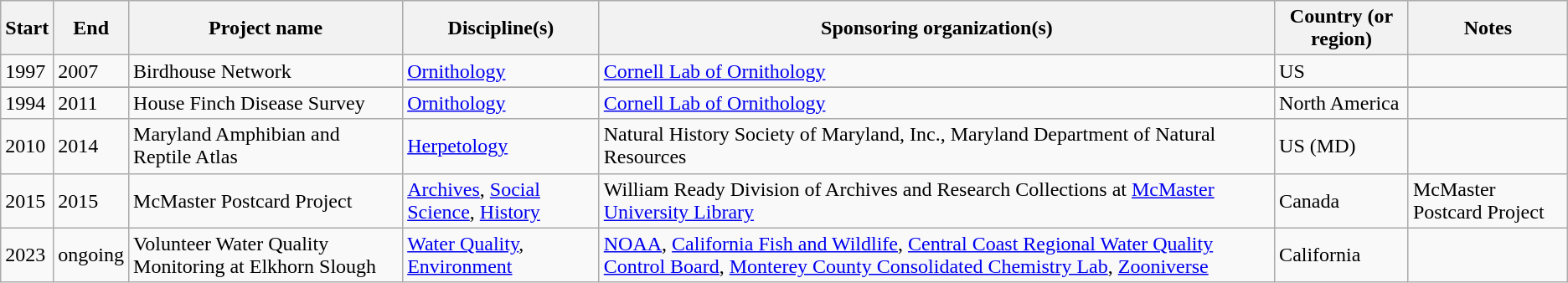<table class="wikitable sortable">
<tr>
<th>Start</th>
<th>End</th>
<th>Project name</th>
<th>Discipline(s)</th>
<th>Sponsoring organization(s)</th>
<th>Country (or region)</th>
<th>Notes</th>
</tr>
<tr>
<td>1997</td>
<td>2007</td>
<td>Birdhouse Network</td>
<td><a href='#'>Ornithology</a></td>
<td><a href='#'>Cornell Lab of Ornithology</a></td>
<td>US</td>
<td></td>
</tr>
<tr>
</tr>
<tr>
<td>1994</td>
<td>2011</td>
<td>House Finch Disease Survey</td>
<td><a href='#'>Ornithology</a></td>
<td><a href='#'>Cornell Lab of Ornithology</a></td>
<td>North America</td>
<td></td>
</tr>
<tr>
<td>2010</td>
<td>2014</td>
<td>Maryland Amphibian and Reptile Atlas</td>
<td><a href='#'>Herpetology</a></td>
<td>Natural History Society of Maryland, Inc., Maryland Department of Natural Resources</td>
<td>US (MD)</td>
<td></td>
</tr>
<tr>
<td>2015</td>
<td>2015</td>
<td>McMaster Postcard Project</td>
<td><a href='#'>Archives</a>, <a href='#'>Social Science</a>, <a href='#'>History</a></td>
<td>William Ready Division of Archives and Research Collections at <a href='#'>McMaster University Library</a></td>
<td>Canada</td>
<td>McMaster Postcard Project</td>
</tr>
<tr>
<td>2023</td>
<td>ongoing</td>
<td>Volunteer Water Quality Monitoring at Elkhorn Slough</td>
<td><a href='#'>Water Quality</a>, <a href='#'>Environment</a></td>
<td><a href='#'>NOAA</a>, <a href='#'>California Fish and Wildlife</a>, <a href='#'>Central Coast Regional Water Quality Control Board</a>, <a href='#'>Monterey County Consolidated Chemistry Lab</a>, <a href='#'>Zooniverse</a></td>
<td>California</td>
<td></td>
</tr>
</table>
